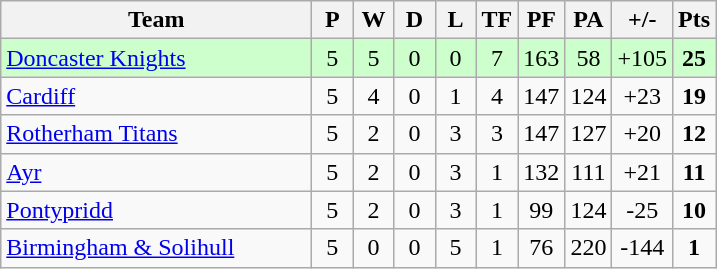<table class="wikitable" style="text-align: center;">
<tr>
<th style="width:200px;">Team</th>
<th width="20">P</th>
<th width="20">W</th>
<th width="20">D</th>
<th width="20">L</th>
<th width="20">TF</th>
<th width="20">PF</th>
<th width="20">PA</th>
<th width="25">+/-</th>
<th width="20">Pts</th>
</tr>
<tr style="background:#cfc;">
<td align="left"> <a href='#'>Doncaster Knights</a></td>
<td>5</td>
<td>5</td>
<td>0</td>
<td>0</td>
<td>7</td>
<td>163</td>
<td>58</td>
<td>+105</td>
<td><strong>25</strong></td>
</tr>
<tr>
<td align="left"> <a href='#'>Cardiff</a></td>
<td>5</td>
<td>4</td>
<td>0</td>
<td>1</td>
<td>4</td>
<td>147</td>
<td>124</td>
<td>+23</td>
<td><strong>19</strong></td>
</tr>
<tr>
<td align="left"> <a href='#'>Rotherham Titans</a></td>
<td>5</td>
<td>2</td>
<td>0</td>
<td>3</td>
<td>3</td>
<td>147</td>
<td>127</td>
<td>+20</td>
<td><strong>12</strong></td>
</tr>
<tr>
<td align="left"> <a href='#'>Ayr</a></td>
<td>5</td>
<td>2</td>
<td>0</td>
<td>3</td>
<td>1</td>
<td>132</td>
<td>111</td>
<td>+21</td>
<td><strong>11</strong></td>
</tr>
<tr>
<td align="left"> <a href='#'>Pontypridd</a></td>
<td>5</td>
<td>2</td>
<td>0</td>
<td>3</td>
<td>1</td>
<td>99</td>
<td>124</td>
<td>-25</td>
<td><strong>10</strong></td>
</tr>
<tr>
<td align="left"><a href='#'>Birmingham & Solihull</a></td>
<td>5</td>
<td>0</td>
<td>0</td>
<td>5</td>
<td>1</td>
<td>76</td>
<td>220</td>
<td>-144</td>
<td><strong>1</strong></td>
</tr>
</table>
